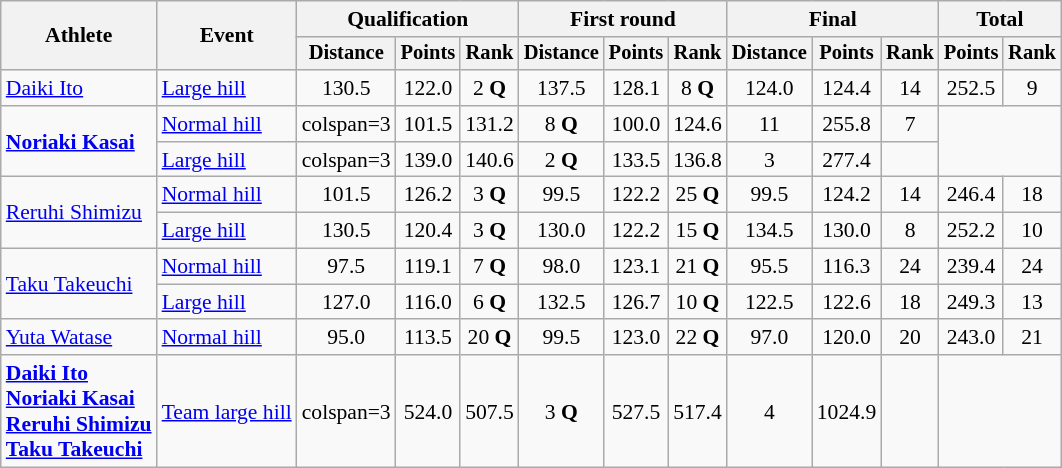<table class="wikitable" style="font-size:90%">
<tr>
<th rowspan=2>Athlete</th>
<th rowspan=2>Event</th>
<th colspan=3>Qualification</th>
<th colspan=3>First round</th>
<th colspan=3>Final</th>
<th colspan=2>Total</th>
</tr>
<tr style="font-size:95%">
<th>Distance</th>
<th>Points</th>
<th>Rank</th>
<th>Distance</th>
<th>Points</th>
<th>Rank</th>
<th>Distance</th>
<th>Points</th>
<th>Rank</th>
<th>Points</th>
<th>Rank</th>
</tr>
<tr align=center>
<td align=left><a href='#'>Daiki Ito</a></td>
<td align=left><a href='#'>Large hill</a></td>
<td>130.5</td>
<td>122.0</td>
<td>2 <strong>Q</strong></td>
<td>137.5</td>
<td>128.1</td>
<td>8 <strong>Q</strong></td>
<td>124.0</td>
<td>124.4</td>
<td>14</td>
<td>252.5</td>
<td>9</td>
</tr>
<tr align=center>
<td align=left rowspan=2><strong><a href='#'>Noriaki Kasai</a></strong></td>
<td align=left><a href='#'>Normal hill</a></td>
<td>colspan=3 </td>
<td>101.5</td>
<td>131.2</td>
<td>8 <strong>Q</strong></td>
<td>100.0</td>
<td>124.6</td>
<td>11</td>
<td>255.8</td>
<td>7</td>
</tr>
<tr align=center>
<td align=left><a href='#'>Large hill</a></td>
<td>colspan=3 </td>
<td>139.0</td>
<td>140.6</td>
<td>2 <strong>Q</strong></td>
<td>133.5</td>
<td>136.8</td>
<td>3</td>
<td>277.4</td>
<td></td>
</tr>
<tr align=center>
<td align=left rowspan=2><a href='#'>Reruhi Shimizu</a></td>
<td align=left><a href='#'>Normal hill</a></td>
<td>101.5</td>
<td>126.2</td>
<td>3 <strong>Q</strong></td>
<td>99.5</td>
<td>122.2</td>
<td>25 <strong>Q</strong></td>
<td>99.5</td>
<td>124.2</td>
<td>14</td>
<td>246.4</td>
<td>18</td>
</tr>
<tr align=center>
<td align=left><a href='#'>Large hill</a></td>
<td>130.5</td>
<td>120.4</td>
<td>3 <strong>Q</strong></td>
<td>130.0</td>
<td>122.2</td>
<td>15 <strong>Q</strong></td>
<td>134.5</td>
<td>130.0</td>
<td>8</td>
<td>252.2</td>
<td>10</td>
</tr>
<tr align=center>
<td align=left rowspan=2><a href='#'>Taku Takeuchi</a></td>
<td align=left><a href='#'>Normal hill</a></td>
<td>97.5</td>
<td>119.1</td>
<td>7 <strong>Q</strong></td>
<td>98.0</td>
<td>123.1</td>
<td>21 <strong>Q</strong></td>
<td>95.5</td>
<td>116.3</td>
<td>24</td>
<td>239.4</td>
<td>24</td>
</tr>
<tr align=center>
<td align=left><a href='#'>Large hill</a></td>
<td>127.0</td>
<td>116.0</td>
<td>6 <strong>Q</strong></td>
<td>132.5</td>
<td>126.7</td>
<td>10 <strong>Q</strong></td>
<td>122.5</td>
<td>122.6</td>
<td>18</td>
<td>249.3</td>
<td>13</td>
</tr>
<tr align=center>
<td align=left><a href='#'>Yuta Watase</a></td>
<td align=left><a href='#'>Normal hill</a></td>
<td>95.0</td>
<td>113.5</td>
<td>20 <strong>Q</strong></td>
<td>99.5</td>
<td>123.0</td>
<td>22 <strong>Q</strong></td>
<td>97.0</td>
<td>120.0</td>
<td>20</td>
<td>243.0</td>
<td>21</td>
</tr>
<tr align=center>
<td align=left><strong><a href='#'>Daiki Ito</a><br><a href='#'>Noriaki Kasai</a><br><a href='#'>Reruhi Shimizu</a><br><a href='#'>Taku Takeuchi</a></strong></td>
<td align=left><a href='#'>Team large hill</a></td>
<td>colspan=3 </td>
<td>524.0</td>
<td>507.5</td>
<td>3 <strong>Q</strong></td>
<td>527.5</td>
<td>517.4</td>
<td>4</td>
<td>1024.9</td>
<td></td>
</tr>
</table>
